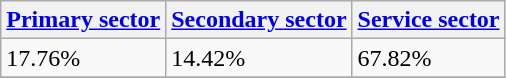<table class="wikitable" border="1">
<tr>
<th><a href='#'>Primary sector</a></th>
<th><a href='#'>Secondary sector</a></th>
<th><a href='#'>Service sector</a></th>
</tr>
<tr>
<td>17.76%</td>
<td>14.42%</td>
<td>67.82%</td>
</tr>
<tr>
</tr>
</table>
